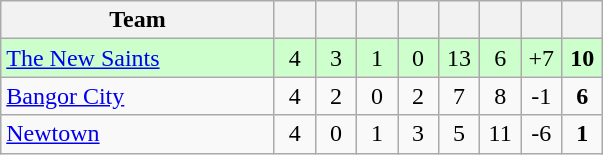<table class="wikitable" style="text-align: center;">
<tr>
<th width=175>Team</th>
<th width=20></th>
<th width=20></th>
<th width=20></th>
<th width=20></th>
<th width=20></th>
<th width=20></th>
<th width=20></th>
<th width=20></th>
</tr>
<tr bgcolor="#ccffcc">
<td align=left><a href='#'>The New Saints</a></td>
<td>4</td>
<td>3</td>
<td>1</td>
<td>0</td>
<td>13</td>
<td>6</td>
<td>+7</td>
<td><strong>10</strong></td>
</tr>
<tr>
<td align=left><a href='#'>Bangor City</a></td>
<td>4</td>
<td>2</td>
<td>0</td>
<td>2</td>
<td>7</td>
<td>8</td>
<td>-1</td>
<td><strong>6</strong></td>
</tr>
<tr>
<td align=left><a href='#'>Newtown</a></td>
<td>4</td>
<td>0</td>
<td>1</td>
<td>3</td>
<td>5</td>
<td>11</td>
<td>-6</td>
<td><strong>1</strong></td>
</tr>
</table>
